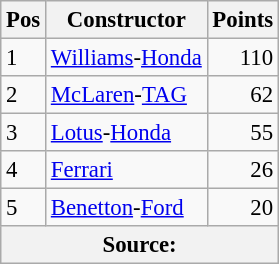<table class="wikitable" style="font-size: 95%;">
<tr>
<th>Pos</th>
<th>Constructor</th>
<th>Points</th>
</tr>
<tr>
<td>1</td>
<td> <a href='#'>Williams</a>-<a href='#'>Honda</a></td>
<td align="right">110</td>
</tr>
<tr>
<td>2</td>
<td> <a href='#'>McLaren</a>-<a href='#'>TAG</a></td>
<td align="right">62</td>
</tr>
<tr>
<td>3</td>
<td> <a href='#'>Lotus</a>-<a href='#'>Honda</a></td>
<td align="right">55</td>
</tr>
<tr>
<td>4</td>
<td> <a href='#'>Ferrari</a></td>
<td align="right">26</td>
</tr>
<tr>
<td>5</td>
<td> <a href='#'>Benetton</a>-<a href='#'>Ford</a></td>
<td align="right">20</td>
</tr>
<tr>
<th colspan=4>Source: </th>
</tr>
</table>
